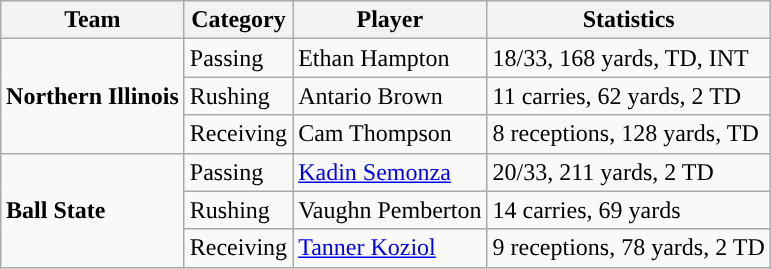<table class="wikitable" style="float: right;">
<tr>
<th>Team</th>
<th>Category</th>
<th>Player</th>
<th>Statistics</th>
</tr>
<tr>
<td rowspan=3><strong>Northern Illinois</strong></td>
<td>Passing</td>
<td>Ethan Hampton</td>
<td>18/33, 168 yards, TD, INT</td>
</tr>
<tr>
<td>Rushing</td>
<td>Antario Brown</td>
<td>11 carries, 62 yards, 2 TD</td>
</tr>
<tr>
<td>Receiving</td>
<td>Cam Thompson</td>
<td>8 receptions, 128 yards, TD</td>
</tr>
<tr>
<td rowspan=3><strong>Ball State</strong></td>
<td>Passing</td>
<td><a href='#'>Kadin Semonza</a></td>
<td>20/33, 211 yards, 2 TD</td>
</tr>
<tr>
<td>Rushing</td>
<td>Vaughn Pemberton</td>
<td>14 carries, 69 yards</td>
</tr>
<tr>
<td>Receiving</td>
<td><a href='#'>Tanner Koziol</a></td>
<td>9 receptions, 78 yards, 2 TD</td>
</tr>
</table>
